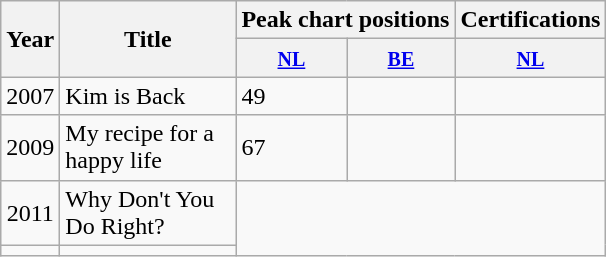<table class="wikitable">
<tr>
<th rowspan="2">Year</th>
<th rowspan="2" width="110">Title</th>
<th colspan="2">Peak chart positions</th>
<th>Certifications</th>
</tr>
<tr>
<th><small><a href='#'>NL</a></small></th>
<th><small><a href='#'>BE</a></small></th>
<th><small><a href='#'>NL</a></small></th>
</tr>
<tr>
<td align="center">2007</td>
<td>Kim is Back</td>
<td>49</td>
<td align="center"></td>
<td align="center"></td>
</tr>
<tr>
<td align="center">2009</td>
<td>My recipe for a happy life</td>
<td>67</td>
<td align="center"></td>
<td align="center"></td>
</tr>
<tr>
<td align="center">2011</td>
<td>Why Don't You Do Right?</td>
</tr>
<tr>
<td align="center"></td>
<td align="center"></td>
</tr>
</table>
